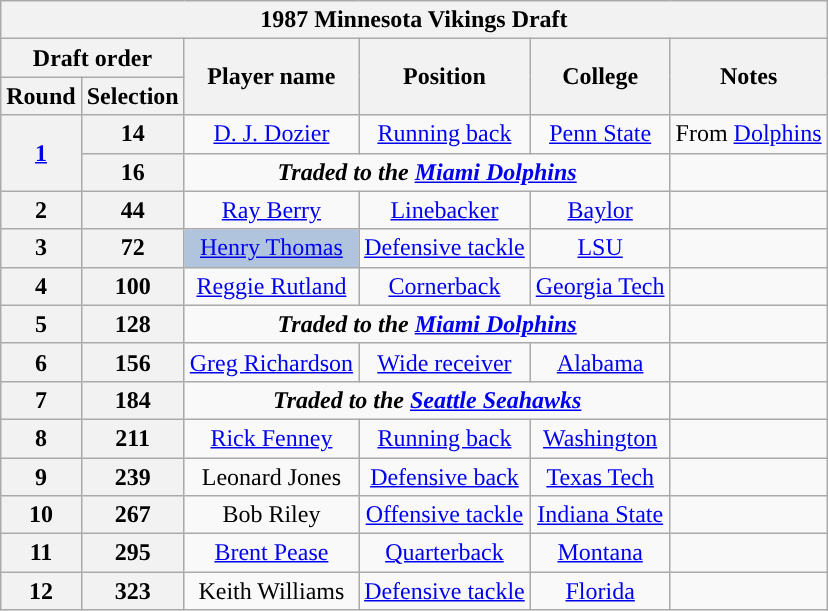<table class="wikitable" style="text-align:center">
<tr>
<th colspan="6">1987 Minnesota Vikings Draft</th>
</tr>
<tr>
<th colspan="2">Draft order</th>
<th rowspan="2">Player name</th>
<th rowspan="2">Position</th>
<th rowspan="2">College</th>
<th rowspan="2">Notes</th>
</tr>
<tr>
<th>Round</th>
<th>Selection</th>
</tr>
<tr>
<th rowspan="2"><a href='#'>1</a></th>
<th>14</th>
<td><a href='#'>D. J. Dozier</a></td>
<td><a href='#'>Running back</a></td>
<td><a href='#'>Penn State</a></td>
<td>From <a href='#'>Dolphins</a></td>
</tr>
<tr>
<th>16</th>
<td colspan="3"><strong><em>Traded to the <a href='#'>Miami Dolphins</a></em></strong></td>
<td></td>
</tr>
<tr>
<th>2</th>
<th>44</th>
<td><a href='#'>Ray Berry</a></td>
<td><a href='#'>Linebacker</a></td>
<td><a href='#'>Baylor</a></td>
<td></td>
</tr>
<tr>
<th>3</th>
<th>72</th>
<td bgcolor=lightsteelblue><a href='#'>Henry Thomas</a></td>
<td><a href='#'>Defensive tackle</a></td>
<td><a href='#'>LSU</a></td>
<td></td>
</tr>
<tr>
<th>4</th>
<th>100</th>
<td><a href='#'>Reggie Rutland</a></td>
<td><a href='#'>Cornerback</a></td>
<td><a href='#'>Georgia Tech</a></td>
<td></td>
</tr>
<tr>
<th>5</th>
<th>128</th>
<td colspan="3"><strong><em>Traded to the <a href='#'>Miami Dolphins</a></em></strong></td>
<td></td>
</tr>
<tr>
<th>6</th>
<th>156</th>
<td><a href='#'>Greg Richardson</a></td>
<td><a href='#'>Wide receiver</a></td>
<td><a href='#'>Alabama</a></td>
<td></td>
</tr>
<tr>
<th>7</th>
<th>184</th>
<td colspan="3"><strong><em>Traded to the <a href='#'>Seattle Seahawks</a></em></strong></td>
<td></td>
</tr>
<tr>
<th>8</th>
<th>211</th>
<td><a href='#'>Rick Fenney</a></td>
<td><a href='#'>Running back</a></td>
<td><a href='#'>Washington</a></td>
<td></td>
</tr>
<tr>
<th>9</th>
<th>239</th>
<td>Leonard Jones</td>
<td><a href='#'>Defensive back</a></td>
<td><a href='#'>Texas Tech</a></td>
<td></td>
</tr>
<tr>
<th>10</th>
<th>267</th>
<td>Bob Riley</td>
<td><a href='#'>Offensive tackle</a></td>
<td><a href='#'>Indiana State</a></td>
<td></td>
</tr>
<tr>
<th>11</th>
<th>295</th>
<td><a href='#'>Brent Pease</a></td>
<td><a href='#'>Quarterback</a></td>
<td><a href='#'>Montana</a></td>
<td></td>
</tr>
<tr>
<th>12</th>
<th>323</th>
<td>Keith Williams</td>
<td><a href='#'>Defensive tackle</a></td>
<td><a href='#'>Florida</a></td>
<td></td>
</tr>
</table>
